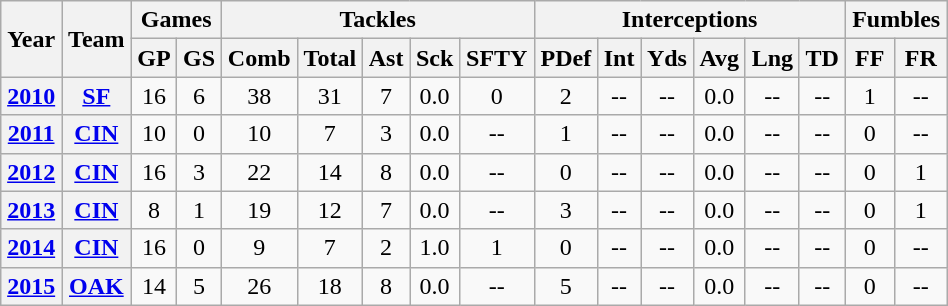<table class="wikitable" style="text-align:center; width:50%">
<tr>
<th rowspan="2">Year</th>
<th rowspan="2">Team</th>
<th colspan="2">Games</th>
<th colspan="5">Tackles</th>
<th colspan="6">Interceptions</th>
<th colspan="2">Fumbles</th>
</tr>
<tr>
<th>GP</th>
<th>GS</th>
<th>Comb</th>
<th>Total</th>
<th>Ast</th>
<th>Sck</th>
<th>SFTY</th>
<th>PDef</th>
<th>Int</th>
<th>Yds</th>
<th>Avg</th>
<th>Lng</th>
<th>TD</th>
<th>FF</th>
<th>FR</th>
</tr>
<tr>
<th><a href='#'>2010</a></th>
<th><a href='#'>SF</a></th>
<td>16</td>
<td>6</td>
<td>38</td>
<td>31</td>
<td>7</td>
<td>0.0</td>
<td>0</td>
<td>2</td>
<td>--</td>
<td>--</td>
<td>0.0</td>
<td>--</td>
<td>--</td>
<td>1</td>
<td>--</td>
</tr>
<tr>
<th><a href='#'>2011</a></th>
<th><a href='#'>CIN</a></th>
<td>10</td>
<td>0</td>
<td>10</td>
<td>7</td>
<td>3</td>
<td>0.0</td>
<td>--</td>
<td>1</td>
<td>--</td>
<td>--</td>
<td>0.0</td>
<td>--</td>
<td>--</td>
<td>0</td>
<td>--</td>
</tr>
<tr>
<th><a href='#'>2012</a></th>
<th><a href='#'>CIN</a></th>
<td>16</td>
<td>3</td>
<td>22</td>
<td>14</td>
<td>8</td>
<td>0.0</td>
<td>--</td>
<td>0</td>
<td>--</td>
<td>--</td>
<td>0.0</td>
<td>--</td>
<td>--</td>
<td>0</td>
<td>1</td>
</tr>
<tr>
<th><a href='#'>2013</a></th>
<th><a href='#'>CIN</a></th>
<td>8</td>
<td>1</td>
<td>19</td>
<td>12</td>
<td>7</td>
<td>0.0</td>
<td>--</td>
<td>3</td>
<td>--</td>
<td>--</td>
<td>0.0</td>
<td>--</td>
<td>--</td>
<td>0</td>
<td>1</td>
</tr>
<tr>
<th><a href='#'>2014</a></th>
<th><a href='#'>CIN</a></th>
<td>16</td>
<td>0</td>
<td>9</td>
<td>7</td>
<td>2</td>
<td>1.0</td>
<td>1</td>
<td>0</td>
<td>--</td>
<td>--</td>
<td>0.0</td>
<td>--</td>
<td>--</td>
<td>0</td>
<td>--</td>
</tr>
<tr>
<th><a href='#'>2015</a></th>
<th><a href='#'>OAK</a></th>
<td>14</td>
<td>5</td>
<td>26</td>
<td>18</td>
<td>8</td>
<td>0.0</td>
<td>--</td>
<td>5</td>
<td>--</td>
<td>--</td>
<td>0.0</td>
<td>--</td>
<td>--</td>
<td>0</td>
<td>--</td>
</tr>
</table>
